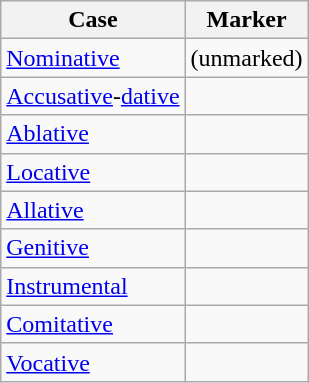<table class="wikitable">
<tr>
<th>Case</th>
<th>Marker</th>
</tr>
<tr>
<td><a href='#'>Nominative</a></td>
<td>(unmarked)</td>
</tr>
<tr>
<td><a href='#'>Accusative</a>-<a href='#'>dative</a></td>
<td></td>
</tr>
<tr>
<td><a href='#'>Ablative</a></td>
<td></td>
</tr>
<tr>
<td><a href='#'>Locative</a></td>
<td></td>
</tr>
<tr>
<td><a href='#'>Allative</a></td>
<td></td>
</tr>
<tr>
<td><a href='#'>Genitive</a></td>
<td></td>
</tr>
<tr>
<td><a href='#'>Instrumental</a></td>
<td></td>
</tr>
<tr>
<td><a href='#'>Comitative</a></td>
<td></td>
</tr>
<tr>
<td><a href='#'>Vocative</a></td>
<td></td>
</tr>
</table>
